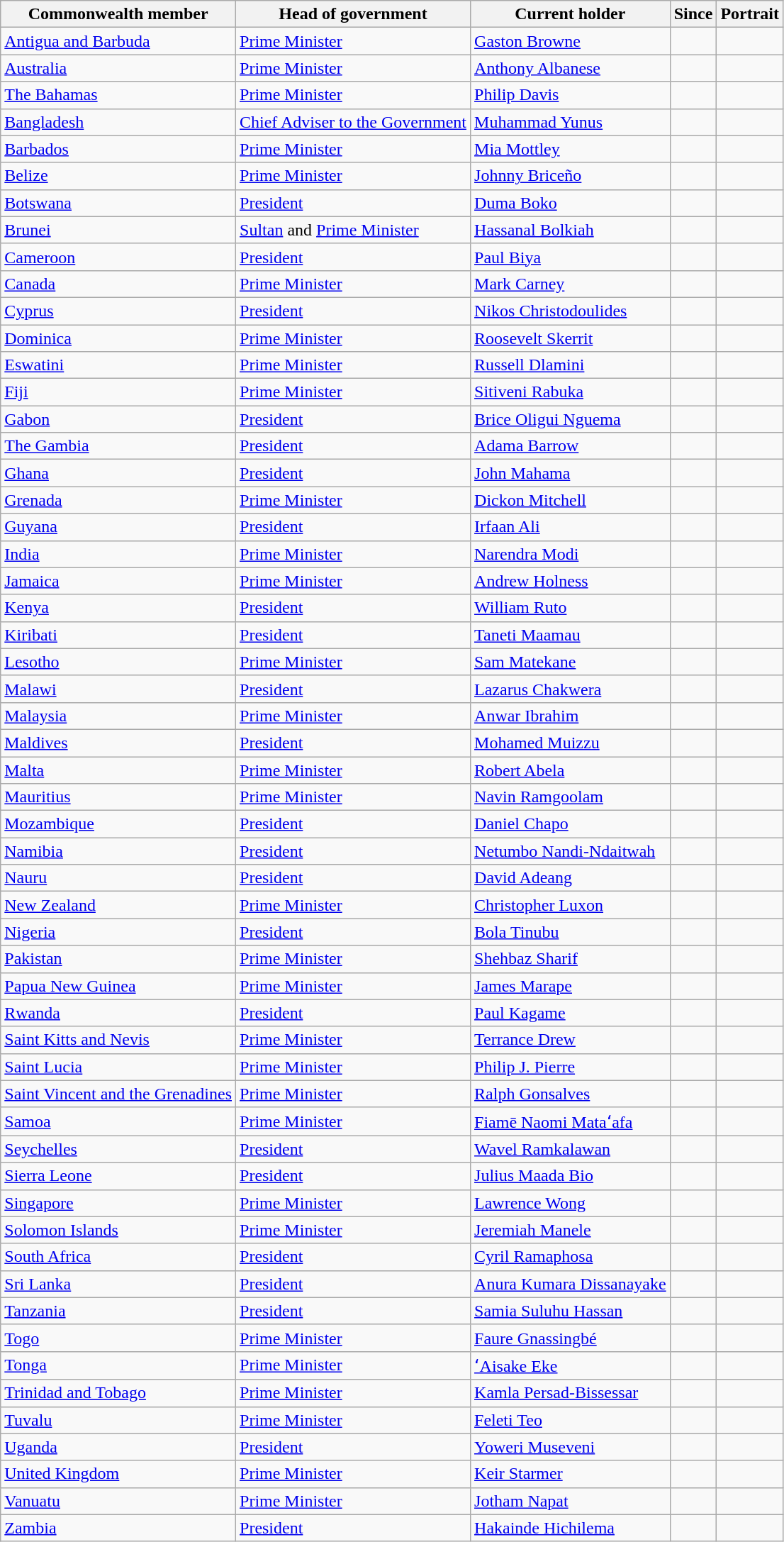<table class="wikitable sortable">
<tr>
<th>Commonwealth member</th>
<th>Head of government</th>
<th>Current holder</th>
<th>Since</th>
<th class="unsortable">Portrait</th>
</tr>
<tr>
<td> <a href='#'>Antigua and Barbuda</a></td>
<td><a href='#'>Prime Minister</a></td>
<td><a href='#'>Gaston Browne</a></td>
<td></td>
<td></td>
</tr>
<tr>
<td> <a href='#'>Australia</a></td>
<td><a href='#'>Prime Minister</a></td>
<td><a href='#'>Anthony Albanese</a></td>
<td></td>
<td></td>
</tr>
<tr>
<td data-sort-value="Bahamas"> <a href='#'>The Bahamas</a></td>
<td><a href='#'>Prime Minister</a></td>
<td><a href='#'>Philip Davis</a></td>
<td></td>
<td></td>
</tr>
<tr>
<td> <a href='#'>Bangladesh</a></td>
<td><a href='#'>Chief Adviser to the Government</a> </td>
<td><a href='#'>Muhammad Yunus</a></td>
<td></td>
<td></td>
</tr>
<tr>
<td> <a href='#'>Barbados</a></td>
<td><a href='#'>Prime Minister</a></td>
<td><a href='#'>Mia Mottley</a></td>
<td></td>
<td></td>
</tr>
<tr>
<td> <a href='#'>Belize</a></td>
<td><a href='#'>Prime Minister</a></td>
<td><a href='#'>Johnny Briceño</a></td>
<td></td>
<td></td>
</tr>
<tr>
<td> <a href='#'>Botswana</a></td>
<td><a href='#'>President</a></td>
<td><a href='#'>Duma Boko</a></td>
<td></td>
<td></td>
</tr>
<tr>
<td> <a href='#'>Brunei</a></td>
<td><a href='#'>Sultan</a> and <a href='#'>Prime Minister</a></td>
<td><a href='#'>Hassanal Bolkiah</a></td>
<td></td>
<td></td>
</tr>
<tr>
<td> <a href='#'>Cameroon</a></td>
<td><a href='#'>President</a></td>
<td><a href='#'>Paul Biya</a></td>
<td></td>
<td></td>
</tr>
<tr>
<td> <a href='#'>Canada</a></td>
<td><a href='#'>Prime Minister</a></td>
<td><a href='#'>Mark Carney</a></td>
<td></td>
<td></td>
</tr>
<tr>
<td> <a href='#'>Cyprus</a></td>
<td><a href='#'>President</a></td>
<td><a href='#'>Nikos Christodoulides</a></td>
<td></td>
<td></td>
</tr>
<tr>
<td> <a href='#'>Dominica</a></td>
<td><a href='#'>Prime Minister</a></td>
<td><a href='#'>Roosevelt Skerrit</a></td>
<td></td>
<td></td>
</tr>
<tr>
<td> <a href='#'>Eswatini</a></td>
<td><a href='#'>Prime Minister</a></td>
<td><a href='#'>Russell Dlamini</a></td>
<td></td>
<td></td>
</tr>
<tr>
<td> <a href='#'>Fiji</a></td>
<td><a href='#'>Prime Minister</a></td>
<td><a href='#'>Sitiveni Rabuka</a></td>
<td></td>
<td></td>
</tr>
<tr>
<td> <a href='#'>Gabon</a></td>
<td><a href='#'>President</a></td>
<td><a href='#'>Brice Oligui Nguema</a></td>
<td></td>
<td></td>
</tr>
<tr>
<td data-sort-value="Gambia"> <a href='#'>The Gambia</a></td>
<td><a href='#'>President</a></td>
<td><a href='#'>Adama Barrow</a></td>
<td></td>
<td></td>
</tr>
<tr>
<td> <a href='#'>Ghana</a></td>
<td><a href='#'>President</a></td>
<td><a href='#'>John Mahama</a></td>
<td></td>
<td></td>
</tr>
<tr>
<td> <a href='#'>Grenada</a></td>
<td><a href='#'>Prime Minister</a></td>
<td><a href='#'>Dickon Mitchell</a></td>
<td></td>
<td></td>
</tr>
<tr>
<td> <a href='#'>Guyana</a></td>
<td><a href='#'>President</a></td>
<td><a href='#'>Irfaan Ali</a></td>
<td></td>
<td></td>
</tr>
<tr>
<td> <a href='#'>India</a></td>
<td><a href='#'>Prime Minister</a></td>
<td><a href='#'>Narendra Modi</a></td>
<td></td>
<td></td>
</tr>
<tr>
<td> <a href='#'>Jamaica</a></td>
<td><a href='#'>Prime Minister</a></td>
<td><a href='#'>Andrew Holness</a></td>
<td></td>
<td></td>
</tr>
<tr>
<td> <a href='#'>Kenya</a></td>
<td><a href='#'>President</a></td>
<td><a href='#'>William Ruto</a></td>
<td></td>
<td></td>
</tr>
<tr>
<td> <a href='#'>Kiribati</a></td>
<td><a href='#'>President</a></td>
<td><a href='#'>Taneti Maamau</a></td>
<td></td>
<td></td>
</tr>
<tr>
<td> <a href='#'>Lesotho</a></td>
<td><a href='#'>Prime Minister</a></td>
<td><a href='#'>Sam Matekane</a></td>
<td></td>
<td></td>
</tr>
<tr>
<td> <a href='#'>Malawi</a></td>
<td><a href='#'>President</a></td>
<td><a href='#'>Lazarus Chakwera</a></td>
<td></td>
<td></td>
</tr>
<tr>
<td> <a href='#'>Malaysia</a></td>
<td><a href='#'>Prime Minister</a></td>
<td><a href='#'>Anwar Ibrahim</a></td>
<td></td>
<td></td>
</tr>
<tr>
<td> <a href='#'>Maldives</a></td>
<td><a href='#'>President</a></td>
<td><a href='#'>Mohamed Muizzu</a></td>
<td></td>
<td></td>
</tr>
<tr>
<td> <a href='#'>Malta</a></td>
<td><a href='#'>Prime Minister</a></td>
<td><a href='#'>Robert Abela</a></td>
<td></td>
<td></td>
</tr>
<tr>
<td> <a href='#'>Mauritius</a></td>
<td><a href='#'>Prime Minister</a></td>
<td><a href='#'>Navin Ramgoolam</a></td>
<td></td>
<td></td>
</tr>
<tr>
<td> <a href='#'>Mozambique</a></td>
<td><a href='#'>President</a></td>
<td><a href='#'>Daniel Chapo</a></td>
<td></td>
<td></td>
</tr>
<tr>
<td> <a href='#'>Namibia</a></td>
<td><a href='#'>President</a></td>
<td><a href='#'>Netumbo Nandi-Ndaitwah</a></td>
<td></td>
<td></td>
</tr>
<tr>
<td> <a href='#'>Nauru</a></td>
<td><a href='#'>President</a></td>
<td><a href='#'>David Adeang</a></td>
<td></td>
<td></td>
</tr>
<tr>
<td> <a href='#'>New Zealand</a></td>
<td><a href='#'>Prime Minister</a></td>
<td><a href='#'>Christopher Luxon</a></td>
<td></td>
<td></td>
</tr>
<tr>
<td> <a href='#'>Nigeria</a></td>
<td><a href='#'>President</a> </td>
<td><a href='#'>Bola Tinubu</a></td>
<td></td>
<td></td>
</tr>
<tr>
<td> <a href='#'>Pakistan</a></td>
<td><a href='#'>Prime Minister</a></td>
<td><a href='#'>Shehbaz Sharif</a></td>
<td></td>
<td></td>
</tr>
<tr>
<td> <a href='#'>Papua New Guinea</a></td>
<td><a href='#'>Prime Minister</a></td>
<td><a href='#'>James Marape</a></td>
<td></td>
<td></td>
</tr>
<tr>
<td> <a href='#'>Rwanda</a></td>
<td><a href='#'>President</a></td>
<td><a href='#'>Paul Kagame</a></td>
<td></td>
<td></td>
</tr>
<tr>
<td> <a href='#'>Saint Kitts and Nevis</a></td>
<td><a href='#'>Prime Minister</a></td>
<td><a href='#'>Terrance Drew</a></td>
<td></td>
<td></td>
</tr>
<tr>
<td> <a href='#'>Saint Lucia</a></td>
<td><a href='#'>Prime Minister</a></td>
<td><a href='#'>Philip J. Pierre</a></td>
<td></td>
<td></td>
</tr>
<tr>
<td> <a href='#'>Saint Vincent and the Grenadines</a></td>
<td><a href='#'>Prime Minister</a></td>
<td><a href='#'>Ralph Gonsalves</a></td>
<td></td>
<td></td>
</tr>
<tr>
<td> <a href='#'>Samoa</a></td>
<td><a href='#'>Prime Minister</a></td>
<td><a href='#'>Fiamē Naomi Mataʻafa</a></td>
<td></td>
<td></td>
</tr>
<tr>
<td> <a href='#'>Seychelles</a></td>
<td><a href='#'>President</a></td>
<td><a href='#'>Wavel Ramkalawan</a></td>
<td></td>
<td></td>
</tr>
<tr>
<td> <a href='#'>Sierra Leone</a></td>
<td><a href='#'>President</a></td>
<td><a href='#'>Julius Maada Bio</a></td>
<td></td>
<td></td>
</tr>
<tr>
<td> <a href='#'>Singapore</a></td>
<td><a href='#'>Prime Minister</a></td>
<td><a href='#'>Lawrence Wong</a></td>
<td></td>
<td></td>
</tr>
<tr>
<td> <a href='#'>Solomon Islands</a></td>
<td><a href='#'>Prime Minister</a></td>
<td><a href='#'>Jeremiah Manele</a></td>
<td></td>
<td></td>
</tr>
<tr>
<td> <a href='#'>South Africa</a></td>
<td><a href='#'>President</a></td>
<td><a href='#'>Cyril Ramaphosa</a></td>
<td></td>
<td></td>
</tr>
<tr>
<td> <a href='#'>Sri Lanka</a></td>
<td><a href='#'>President</a></td>
<td><a href='#'>Anura Kumara Dissanayake</a></td>
<td></td>
<td></td>
</tr>
<tr>
<td> <a href='#'>Tanzania</a></td>
<td><a href='#'>President</a></td>
<td><a href='#'>Samia Suluhu Hassan</a></td>
<td></td>
<td></td>
</tr>
<tr>
<td> <a href='#'>Togo</a></td>
<td><a href='#'>Prime Minister</a></td>
<td><a href='#'>Faure Gnassingbé</a></td>
<td></td>
<td></td>
</tr>
<tr>
<td> <a href='#'>Tonga</a></td>
<td><a href='#'>Prime Minister</a></td>
<td><a href='#'>ʻAisake Eke</a></td>
<td></td>
<td></td>
</tr>
<tr>
<td> <a href='#'>Trinidad and Tobago</a></td>
<td><a href='#'>Prime Minister</a></td>
<td><a href='#'>Kamla Persad-Bissessar</a></td>
<td></td>
<td></td>
</tr>
<tr>
<td> <a href='#'>Tuvalu</a></td>
<td><a href='#'>Prime Minister</a></td>
<td><a href='#'>Feleti Teo</a></td>
<td></td>
<td></td>
</tr>
<tr>
<td> <a href='#'>Uganda</a></td>
<td><a href='#'>President</a></td>
<td><a href='#'>Yoweri Museveni</a></td>
<td></td>
<td></td>
</tr>
<tr>
<td> <a href='#'>United Kingdom</a></td>
<td><a href='#'>Prime Minister</a></td>
<td><a href='#'>Keir Starmer</a></td>
<td></td>
<td></td>
</tr>
<tr>
<td> <a href='#'>Vanuatu</a></td>
<td><a href='#'>Prime Minister</a></td>
<td><a href='#'>Jotham Napat</a></td>
<td></td>
<td></td>
</tr>
<tr>
<td> <a href='#'>Zambia</a></td>
<td><a href='#'>President</a></td>
<td><a href='#'>Hakainde Hichilema</a></td>
<td></td>
<td></td>
</tr>
</table>
